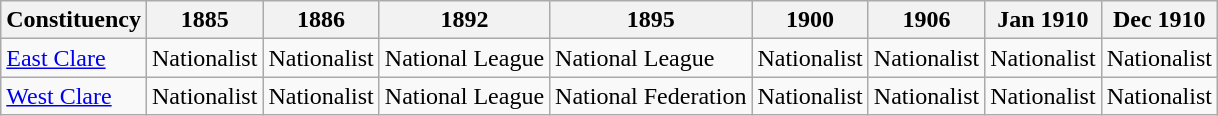<table class="wikitable sortable">
<tr>
<th>Constituency</th>
<th>1885</th>
<th>1886</th>
<th>1892</th>
<th>1895</th>
<th>1900</th>
<th>1906</th>
<th>Jan 1910</th>
<th>Dec 1910</th>
</tr>
<tr>
<td><a href='#'>East Clare</a></td>
<td bgcolor=>Nationalist</td>
<td bgcolor=>Nationalist</td>
<td bgcolor=>National League</td>
<td bgcolor=>National League</td>
<td bgcolor=>Nationalist</td>
<td bgcolor=>Nationalist</td>
<td bgcolor=>Nationalist</td>
<td bgcolor=>Nationalist</td>
</tr>
<tr>
<td><a href='#'>West Clare</a></td>
<td bgcolor=>Nationalist</td>
<td bgcolor=>Nationalist</td>
<td bgcolor=>National League</td>
<td bgcolor=>National Federation</td>
<td bgcolor=>Nationalist</td>
<td bgcolor=>Nationalist</td>
<td bgcolor=>Nationalist</td>
<td bgcolor=>Nationalist</td>
</tr>
</table>
